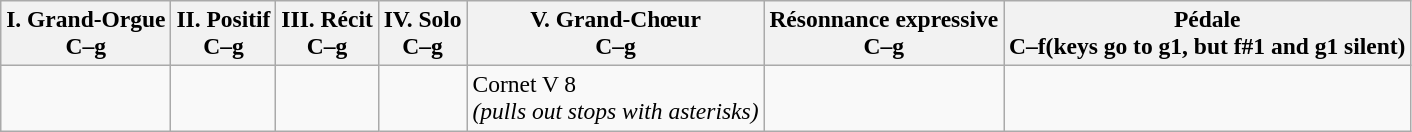<table class="wikitable" style="font-size: 98%;">
<tr>
<th scope="col">I. Grand-Orgue<br>C–g</th>
<th scope="col">II. Positif<br>C–g</th>
<th scope="col">III. Récit<br>C–g</th>
<th scope="col">IV. Solo<br>C–g</th>
<th scope="col">V. Grand-Chœur<br>C–g</th>
<th scope="col">Résonnance expressive<br>C–g</th>
<th scope="col">Pédale<br>C–f(keys go to g1, but f#1 and g1 silent)</th>
</tr>
<tr>
<td style="vertical-align: top;"></td>
<td style="vertical-align: top;"></td>
<td style="vertical-align: top;"></td>
<td style="vertical-align: top;"></td>
<td style="vertical-align: top;">Cornet V 8<br><em>(pulls out stops with asterisks)</em></td>
<td style="vertical-align: top;"></td>
<td style="vertical-align: top;"></td>
</tr>
</table>
